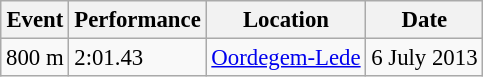<table class="wikitable" style="border-collapse: collapse; font-size: 95%;">
<tr>
<th scope="col">Event</th>
<th scope="col">Performance</th>
<th scope="col">Location</th>
<th scope="col">Date</th>
</tr>
<tr>
<td>800 m</td>
<td>2:01.43</td>
<td><a href='#'>Oordegem-Lede</a></td>
<td>6 July 2013</td>
</tr>
</table>
